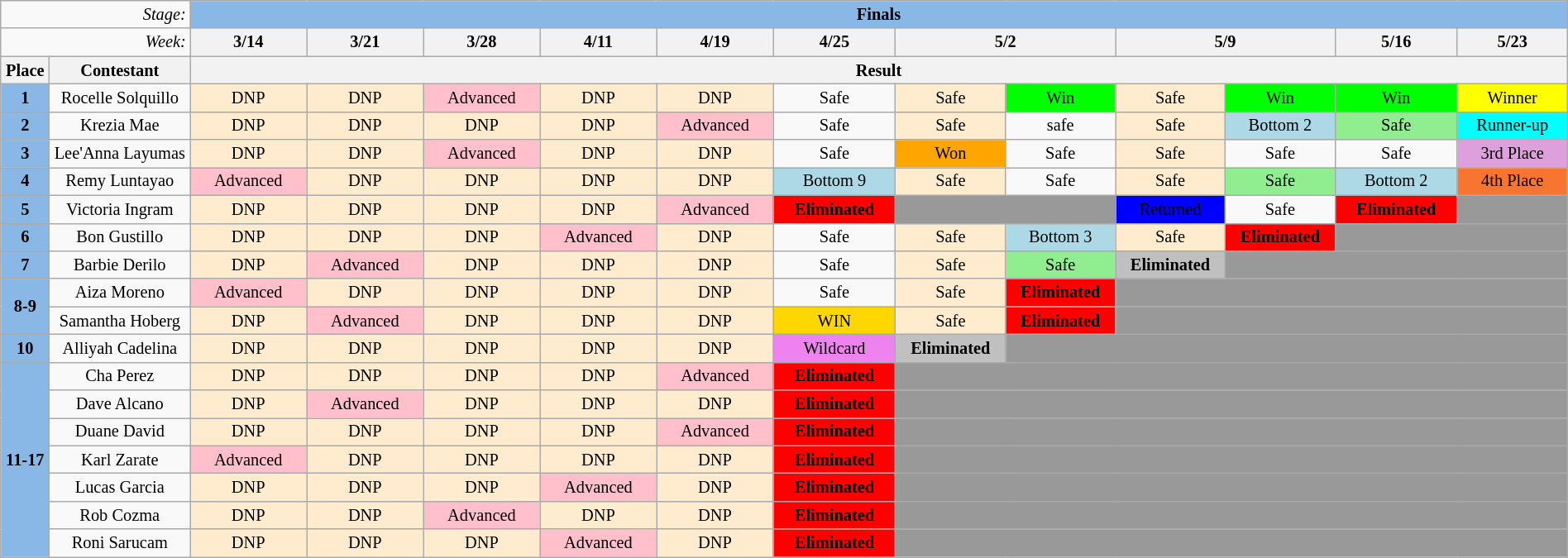<table class="wikitable" style="margin:1em auto; text-align:center; font-size:85%">
<tr>
<td colspan="2" style="text-align:right;"><em>Stage:</em></td>
<td colspan="13" style="background:#8ab8e6;"><strong>Finals</strong></td>
</tr>
<tr>
<td colspan="2" style="text-align:right;"><em>Week:</em></td>
<th style="width:120px;">3/14</th>
<th style="width:120px;">3/21</th>
<th style="width:120px;">3/28</th>
<th style="width:120px;">4/11</th>
<th style="width:120px;">4/19</th>
<th style="width:120px;">4/25</th>
<th align="center" colspan=2>5/2</th>
<th align="center" colspan=2>5/9</th>
<th style="width:120px;">5/16</th>
<th style="width:120px;">5/23</th>
</tr>
<tr>
<th style="width:35px;">Place</th>
<th style="width:150px;">Contestant</th>
<th colspan="12">Result</th>
</tr>
<tr>
<td style="background:#8ab8e6;" rowspan=1><strong>1</strong></td>
<td>Rocelle Solquillo</td>
<td style="background:#FFEBCD; width:100px;">DNP</td>
<td style="background:#FFEBCD; width:100px;">DNP</td>
<td style="background:pink; width:100px;">Advanced</td>
<td style="background:#FFEBCD; width:100px;">DNP</td>
<td style="background:#FFEBCD; width:100px;">DNP</td>
<td>Safe</td>
<td style="background:#FFEBCD; width:100px;">Safe</td>
<td style="background:lime; width:100px;">Win</td>
<td style="background:#FFEBCD; width:100px;">Safe</td>
<td style="background:lime; width:100px;">Win</td>
<td style="background:lime; width:100px;">Win</td>
<td style="background:yellow; width:100px;">Winner</td>
</tr>
<tr>
<td style="background:#8ab8e6;" rowspan=1><strong>2</strong></td>
<td>Krezia Mae</td>
<td style="background:#FFEBCD; width:100px;">DNP</td>
<td style="background:#FFEBCD; width:100px;">DNP</td>
<td style="background:#FFEBCD; width:100px;">DNP</td>
<td style="background:#FFEBCD; width:100px;">DNP</td>
<td style="background:pink; width:100px;">Advanced</td>
<td>Safe</td>
<td style="background:#FFEBCD; width:100px;">Safe</td>
<td>safe</td>
<td style="background:#FFEBCD; width:100px;">Safe</td>
<td style="background:lightblue; width:100px;">Bottom 2</td>
<td style="background:lightgreen; width:100px;">Safe</td>
<td style="background:cyan; width:100px;">Runner-up</td>
</tr>
<tr>
<td style="background:#8ab8e6;" rowspan=1><strong>3</strong></td>
<td>Lee'Anna Layumas</td>
<td style="background:#FFEBCD; width:100px;">DNP</td>
<td style="background:#FFEBCD; width:100px;">DNP</td>
<td style="background:pink; width:100px;">Advanced</td>
<td style="background:#FFEBCD; width:100px;">DNP</td>
<td style="background:#FFEBCD; width:100px;">DNP</td>
<td>Safe</td>
<td style="background:orange; width:100px;">Won</td>
<td>Safe</td>
<td style="background:#FFEBCD; width:100px;">Safe</td>
<td>Safe</td>
<td>Safe</td>
<td style="background:#dda0dd; width:100px;">3rd Place</td>
</tr>
<tr>
<td style="background:#8ab8e6;" rowspan=1><strong>4</strong></td>
<td>Remy Luntayao</td>
<td style="background:pink; width:100px;">Advanced</td>
<td style="background:#FFEBCD; width:100px;">DNP</td>
<td style="background:#FFEBCD; width:100px;">DNP</td>
<td style="background:#FFEBCD; width:100px;">DNP</td>
<td style="background:#FFEBCD; width:100px;">DNP</td>
<td style="background:lightblue; width:100px;">Bottom 9</td>
<td style="background:#FFEBCD; width:100px;">Safe</td>
<td>Safe</td>
<td style="background:#FFEBCD; width:100px;">Safe</td>
<td style="background:lightgreen; width:100px;">Safe</td>
<td style="background:lightblue; width:100px;">Bottom 2</td>
<td style="background:#F87431; width:100px;">4th Place</td>
</tr>
<tr>
<td style="background:#8ab8e6;" rowspan=1><strong>5</strong></td>
<td>Victoria Ingram</td>
<td style="background:#FFEBCD; width:100px;">DNP</td>
<td style="background:#FFEBCD; width:100px;">DNP</td>
<td style="background:#FFEBCD; width:100px;">DNP</td>
<td style="background:#FFEBCD; width:100px;">DNP</td>
<td style="background:pink; width:100px;">Advanced</td>
<td style="background:red;"><strong>Eliminated</strong></td>
<td style="background:#999;" colspan="2"></td>
<td style="background:blue; width:100px;">Returned</td>
<td>Safe</td>
<td style="background:red;"><strong>Eliminated</strong></td>
<td style="background:#999;" colspan="1"></td>
</tr>
<tr>
<td style="background:#8ab8e6;" rowspan=1><strong>6</strong></td>
<td>Bon Gustillo</td>
<td style="background:#FFEBCD; width:100px;">DNP</td>
<td style="background:#FFEBCD; width:100px;">DNP</td>
<td style="background:#FFEBCD; width:100px;">DNP</td>
<td style="background:pink; width:100px;">Advanced</td>
<td style="background:#FFEBCD; width:100px;">DNP</td>
<td>Safe</td>
<td style="background:#FFEBCD; width:100px;">Safe</td>
<td style="background:lightblue; width:100px;">Bottom 3</td>
<td style="background:#FFEBCD; width:100px;">Safe</td>
<td style="background:red;"><strong>Eliminated</strong></td>
<td style="background:#999;" colspan="7"></td>
</tr>
<tr>
<td style="background:#8ab8e6;" rowspan=1><strong>7</strong></td>
<td>Barbie Derilo</td>
<td style="background:#FFEBCD; width:100px;">DNP</td>
<td style="background:pink; width:100px;">Advanced</td>
<td style="background:#FFEBCD; width:100px;">DNP</td>
<td style="background:#FFEBCD; width:100px;">DNP</td>
<td style="background:#FFEBCD; width:100px;">DNP</td>
<td>Safe</td>
<td style="background:#FFEBCD; width:100px;">Safe</td>
<td style="background:lightgreen; width:100px;">Safe</td>
<td style="background:silver;"><strong>Eliminated</strong></td>
<td style="background:#999;" colspan="7"></td>
</tr>
<tr>
<td style="background:#8ab8e6;" rowspan=2><strong>8-9</strong></td>
<td>Aiza Moreno</td>
<td style="background:pink; width:100px;">Advanced</td>
<td style="background:#FFEBCD; width:100px;">DNP</td>
<td style="background:#FFEBCD; width:100px;">DNP</td>
<td style="background:#FFEBCD; width:100px;">DNP</td>
<td style="background:#FFEBCD; width:100px;">DNP</td>
<td>Safe</td>
<td style="background:#FFEBCD; width:100px;">Safe</td>
<td style="background:red;"><strong>Eliminated</strong></td>
<td style="background:#999;" colspan="6"></td>
</tr>
<tr>
<td>Samantha Hoberg</td>
<td style="background:#FFEBCD; width:100px;">DNP</td>
<td style="background:pink; width:100px;">Advanced</td>
<td style="background:#FFEBCD; width:100px;">DNP</td>
<td style="background:#FFEBCD; width:100px;">DNP</td>
<td style="background:#FFEBCD; width:100px;">DNP</td>
<td style="background:gold; width:100px;">WIN</td>
<td style="background:#FFEBCD; width:100px;">Safe</td>
<td style="background:red;"><strong>Eliminated</strong></td>
<td style="background:#999;" colspan="6"></td>
</tr>
<tr>
<td style="background:#8ab8e6;" rowspan=1><strong>10</strong></td>
<td>Alliyah Cadelina</td>
<td style="background:#FFEBCD; width:100px;">DNP</td>
<td style="background:#FFEBCD; width:100px;">DNP</td>
<td style="background:#FFEBCD; width:100px;">DNP</td>
<td style="background:#FFEBCD; width:100px;">DNP</td>
<td style="background:#FFEBCD; width:100px;">DNP</td>
<td style="background:violet; width:100px;">Wildcard</td>
<td style="background:silver;"><strong>Eliminated</strong></td>
<td style="background:#999;" colspan="6"></td>
</tr>
<tr>
<td style="background:#8ab8e6;" rowspan=8><strong>11-17</strong></td>
<td>Cha Perez</td>
<td style="background:#FFEBCD; width:100px;">DNP</td>
<td style="background:#FFEBCD; width:100px;">DNP</td>
<td style="background:#FFEBCD; width:100px;">DNP</td>
<td style="background:#FFEBCD; width:100px;">DNP</td>
<td style="background:pink; width:100px;">Advanced</td>
<td style="background:red;"><strong>Eliminated</strong></td>
<td style="background:#999;" colspan="6"></td>
</tr>
<tr>
<td>Dave Alcano</td>
<td style="background:#FFEBCD; width:100px;">DNP</td>
<td style="background:pink; width:100px;">Advanced</td>
<td style="background:#FFEBCD; width:100px;">DNP</td>
<td style="background:#FFEBCD; width:100px;">DNP</td>
<td style="background:#FFEBCD; width:100px;">DNP</td>
<td style="background:red;"><strong>Eliminated</strong></td>
<td style="background:#999;" colspan="6"></td>
</tr>
<tr>
<td>Duane David</td>
<td style="background:#FFEBCD; width:100px;">DNP</td>
<td style="background:#FFEBCD; width:100px;">DNP</td>
<td style="background:#FFEBCD; width:100px;">DNP</td>
<td style="background:#FFEBCD; width:100px;">DNP</td>
<td style="background:pink; width:100px;">Advanced</td>
<td style="background:red;"><strong>Eliminated</strong></td>
<td style="background:#999;" colspan="6"></td>
</tr>
<tr>
<td>Karl Zarate</td>
<td style="background:pink; width:100px;">Advanced</td>
<td style="background:#FFEBCD; width:100px;">DNP</td>
<td style="background:#FFEBCD; width:100px;">DNP</td>
<td style="background:#FFEBCD; width:100px;">DNP</td>
<td style="background:#FFEBCD; width:100px;">DNP</td>
<td style="background:red;"><strong>Eliminated</strong></td>
<td style="background:#999;" colspan="6"></td>
</tr>
<tr>
<td>Lucas Garcia</td>
<td style="background:#FFEBCD; width:100px;">DNP</td>
<td style="background:#FFEBCD; width:100px;">DNP</td>
<td style="background:#FFEBCD; width:100px;">DNP</td>
<td style="background:pink; width:100px;">Advanced</td>
<td style="background:#FFEBCD; width:100px;">DNP</td>
<td style="background:red;"><strong>Eliminated</strong></td>
<td style="background:#999;" colspan="6"></td>
</tr>
<tr>
<td>Rob Cozma</td>
<td style="background:#FFEBCD; width:100px;">DNP</td>
<td style="background:#FFEBCD; width:100px;">DNP</td>
<td style="background:pink; width:100px;">Advanced</td>
<td style="background:#FFEBCD; width:100px;">DNP</td>
<td style="background:#FFEBCD; width:100px;">DNP</td>
<td style="background:red;"><strong>Eliminated</strong></td>
<td style="background:#999;" colspan="6"></td>
</tr>
<tr>
<td>Roni Sarucam</td>
<td style="background:#FFEBCD; width:100px;">DNP</td>
<td style="background:#FFEBCD; width:100px;">DNP</td>
<td style="background:#FFEBCD; width:100px;">DNP</td>
<td style="background:pink; width:100px;">Advanced</td>
<td style="background:#FFEBCD; width:100px;">DNP</td>
<td style="background:red;"><strong>Eliminated</strong></td>
<td style="background:#999;" colspan="6"></td>
</tr>
</table>
